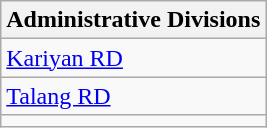<table class="wikitable">
<tr>
<th>Administrative Divisions</th>
</tr>
<tr>
<td><a href='#'>Kariyan RD</a></td>
</tr>
<tr>
<td><a href='#'>Talang RD</a></td>
</tr>
<tr>
<td colspan=1></td>
</tr>
</table>
